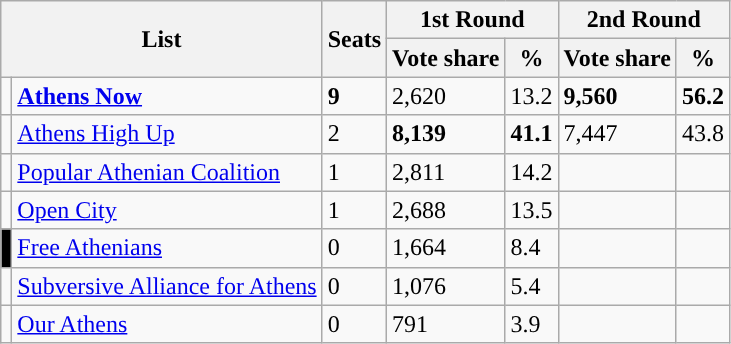<table class="wikitable">
<tr>
<th colspan="2" rowspan="2">List</th>
<th rowspan="2">Seats</th>
<th colspan="2">1st Round</th>
<th colspan="2">2nd Round</th>
</tr>
<tr>
<th><strong>Vote share</strong></th>
<th>%</th>
<th><strong>Vote share</strong></th>
<th>%</th>
</tr>
<tr>
<td style="background-color:"></td>
<td><strong><a href='#'>Athens Now</a></strong></td>
<td><strong>9</strong></td>
<td>2,620</td>
<td>13.2</td>
<td><strong>9,560</strong></td>
<td><strong>56.2</strong></td>
</tr>
<tr>
<td style="background-color:"></td>
<td><a href='#'>Athens High Up</a></td>
<td>2</td>
<td><strong>8,139</strong></td>
<td><strong>41.1</strong></td>
<td>7,447</td>
<td>43.8</td>
</tr>
<tr>
<td style="background-color:"></td>
<td><a href='#'>Popular Athenian Coalition</a></td>
<td>1</td>
<td>2,811</td>
<td>14.2</td>
<td></td>
<td></td>
</tr>
<tr>
<td style="background-color:"></td>
<td><a href='#'>Open City</a></td>
<td>1</td>
<td>2,688</td>
<td>13.5</td>
<td></td>
<td></td>
</tr>
<tr>
<td style="background-color:#000000"></td>
<td><a href='#'>Free Athenians</a></td>
<td>0</td>
<td>1,664</td>
<td>8.4</td>
<td></td>
<td></td>
</tr>
<tr>
<td style="background-color:"></td>
<td><a href='#'>Subversive Alliance for Athens</a></td>
<td>0</td>
<td>1,076</td>
<td>5.4</td>
<td></td>
<td></td>
</tr>
<tr>
<td style="background-color:"></td>
<td><a href='#'>Our Athens</a></td>
<td>0</td>
<td>791</td>
<td>3.9</td>
<td></td>
<td></td>
</tr>
</table>
